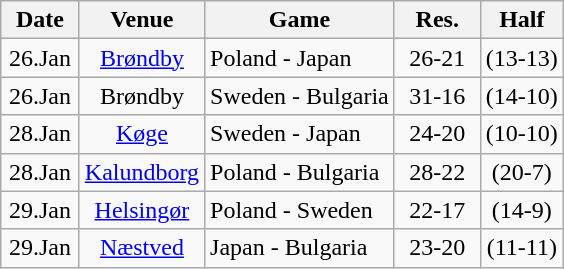<table class="wikitable" style="text-align:center;">
<tr>
<th width="45px">Date</th>
<th>Venue</th>
<th>Game</th>
<th width="50px">Res.</th>
<th>Half</th>
</tr>
<tr>
<td>26.Jan</td>
<td><a href='#'>Brøndby</a></td>
<td align="left">Poland - Japan</td>
<td>26-21</td>
<td>(13-13)</td>
</tr>
<tr>
<td>26.Jan</td>
<td>Brøndby</td>
<td align="left">Sweden - Bulgaria</td>
<td>31-16</td>
<td>(14-10)</td>
</tr>
<tr>
<td>28.Jan</td>
<td><a href='#'>Køge</a></td>
<td align="left">Sweden - Japan</td>
<td>24-20</td>
<td>(10-10)</td>
</tr>
<tr>
<td>28.Jan</td>
<td><a href='#'>Kalundborg</a></td>
<td align="left">Poland - Bulgaria</td>
<td>28-22</td>
<td>(20-7)</td>
</tr>
<tr>
<td>29.Jan</td>
<td><a href='#'>Helsingør</a></td>
<td align="left">Poland - Sweden</td>
<td>22-17</td>
<td>(14-9)</td>
</tr>
<tr>
<td>29.Jan</td>
<td><a href='#'>Næstved</a></td>
<td align="left">Japan - Bulgaria</td>
<td>23-20</td>
<td>(11-11)</td>
</tr>
</table>
